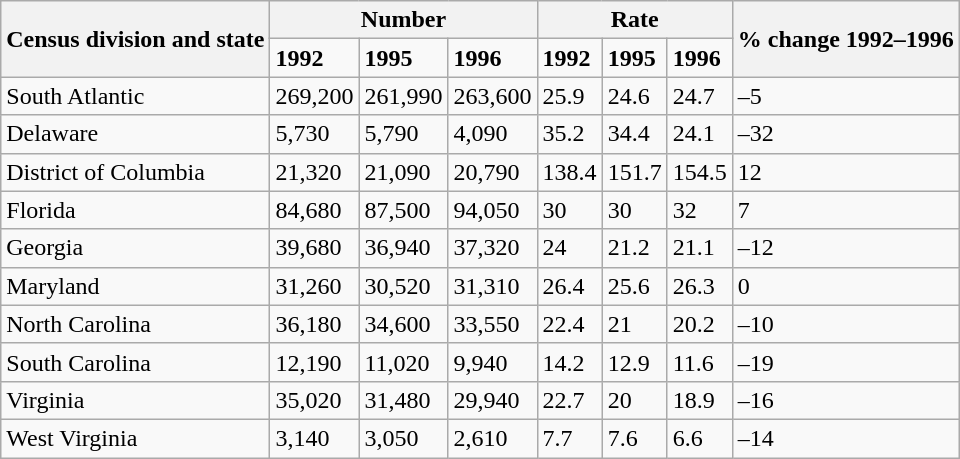<table class="wikitable">
<tr>
<th rowspan="2">Census division and state</th>
<th colspan="3">Number</th>
<th colspan="3">Rate</th>
<th rowspan="2">% change 1992–1996</th>
</tr>
<tr>
<td><strong>1992</strong></td>
<td><strong>1995</strong></td>
<td><strong>1996</strong></td>
<td><strong>1992</strong></td>
<td><strong>1995</strong></td>
<td><strong>1996</strong></td>
</tr>
<tr>
<td>South Atlantic</td>
<td>269,200</td>
<td>261,990</td>
<td>263,600</td>
<td>25.9</td>
<td>24.6</td>
<td>24.7</td>
<td>–5</td>
</tr>
<tr>
<td>Delaware</td>
<td>5,730</td>
<td>5,790</td>
<td>4,090</td>
<td>35.2</td>
<td>34.4</td>
<td>24.1</td>
<td>–32</td>
</tr>
<tr>
<td>District of Columbia</td>
<td>21,320</td>
<td>21,090</td>
<td>20,790</td>
<td>138.4</td>
<td>151.7</td>
<td>154.5</td>
<td>12</td>
</tr>
<tr>
<td>Florida</td>
<td>84,680</td>
<td>87,500</td>
<td>94,050</td>
<td>30</td>
<td>30</td>
<td>32</td>
<td>7</td>
</tr>
<tr>
<td>Georgia</td>
<td>39,680</td>
<td>36,940</td>
<td>37,320</td>
<td>24</td>
<td>21.2</td>
<td>21.1</td>
<td>–12</td>
</tr>
<tr>
<td>Maryland</td>
<td>31,260</td>
<td>30,520</td>
<td>31,310</td>
<td>26.4</td>
<td>25.6</td>
<td>26.3</td>
<td>0</td>
</tr>
<tr>
<td>North Carolina</td>
<td>36,180</td>
<td>34,600</td>
<td>33,550</td>
<td>22.4</td>
<td>21</td>
<td>20.2</td>
<td>–10</td>
</tr>
<tr>
<td>South Carolina</td>
<td>12,190</td>
<td>11,020</td>
<td>9,940</td>
<td>14.2</td>
<td>12.9</td>
<td>11.6</td>
<td>–19</td>
</tr>
<tr>
<td>Virginia</td>
<td>35,020</td>
<td>31,480</td>
<td>29,940</td>
<td>22.7</td>
<td>20</td>
<td>18.9</td>
<td>–16</td>
</tr>
<tr>
<td>West Virginia</td>
<td>3,140</td>
<td>3,050</td>
<td>2,610</td>
<td>7.7</td>
<td>7.6</td>
<td>6.6</td>
<td>–14</td>
</tr>
</table>
